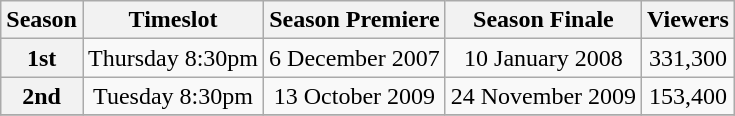<table class="wikitable">
<tr>
<th>Season</th>
<th>Timeslot</th>
<th>Season Premiere</th>
<th>Season Finale</th>
<th>Viewers<br></th>
</tr>
<tr>
<th>1st</th>
<td align="center">Thursday 8:30pm</td>
<td align="center">6 December 2007</td>
<td align="center">10 January 2008</td>
<td align="center">331,300</td>
</tr>
<tr>
<th>2nd</th>
<td align="center">Tuesday 8:30pm</td>
<td align="center">13 October 2009</td>
<td align="center">24 November 2009</td>
<td align="center">153,400</td>
</tr>
<tr>
</tr>
</table>
